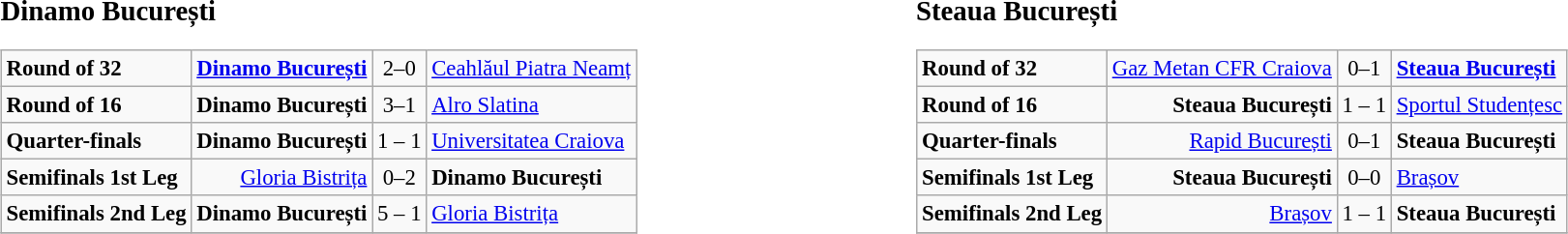<table width=100%>
<tr>
<td width=50% valign=top><br><big><strong>Dinamo București</strong></big><table class="wikitable" style="font-size: 95%;">
<tr>
<td><strong>Round of 32</strong></td>
<td align=right><strong><a href='#'>Dinamo București</a></strong></td>
<td align="center">2–0</td>
<td><a href='#'>Ceahlăul Piatra Neamț</a></td>
</tr>
<tr>
<td><strong>Round of 16</strong></td>
<td align=right><strong>Dinamo București</strong></td>
<td align="center">3–1</td>
<td><a href='#'>Alro Slatina</a></td>
</tr>
<tr>
<td><strong>Quarter-finals</strong></td>
<td align=right><strong>Dinamo București</strong></td>
<td align="center">1 – 1<br></td>
<td><a href='#'>Universitatea Craiova</a></td>
</tr>
<tr>
<td><strong>Semifinals 1st Leg</strong></td>
<td align=right><a href='#'>Gloria Bistrița</a></td>
<td align="center">0–2</td>
<td><strong>Dinamo București</strong></td>
</tr>
<tr>
<td><strong>Semifinals 2nd Leg</strong></td>
<td align=right><strong>Dinamo București</strong></td>
<td align="center">5 – 1<br></td>
<td><a href='#'>Gloria Bistrița</a></td>
</tr>
<tr>
</tr>
</table>
</td>
<td width=50% valign=top><br><big><strong>Steaua București</strong></big><table class="wikitable" style="font-size: 95%;">
<tr>
<td><strong>Round of 32</strong></td>
<td align=right><a href='#'>Gaz Metan CFR Craiova</a></td>
<td align="center">0–1</td>
<td><strong><a href='#'>Steaua București</a></strong></td>
</tr>
<tr>
<td><strong>Round of 16</strong></td>
<td align=right><strong>Steaua București</strong></td>
<td align="center">1 – 1<br> </td>
<td><a href='#'>Sportul Studențesc</a></td>
</tr>
<tr>
<td><strong>Quarter-finals</strong></td>
<td align=right><a href='#'>Rapid București</a></td>
<td align="center">0–1</td>
<td><strong>Steaua București</strong></td>
</tr>
<tr>
<td><strong>Semifinals 1st Leg</strong></td>
<td align=right><strong>Steaua București</strong></td>
<td align="center">0–0</td>
<td><a href='#'>Brașov</a></td>
</tr>
<tr>
<td><strong>Semifinals 2nd Leg</strong></td>
<td align=right><a href='#'>Brașov</a></td>
<td align="center">1 – 1 <br></td>
<td><strong>Steaua București</strong></td>
</tr>
<tr valign=top>
</tr>
</table>
</td>
</tr>
</table>
